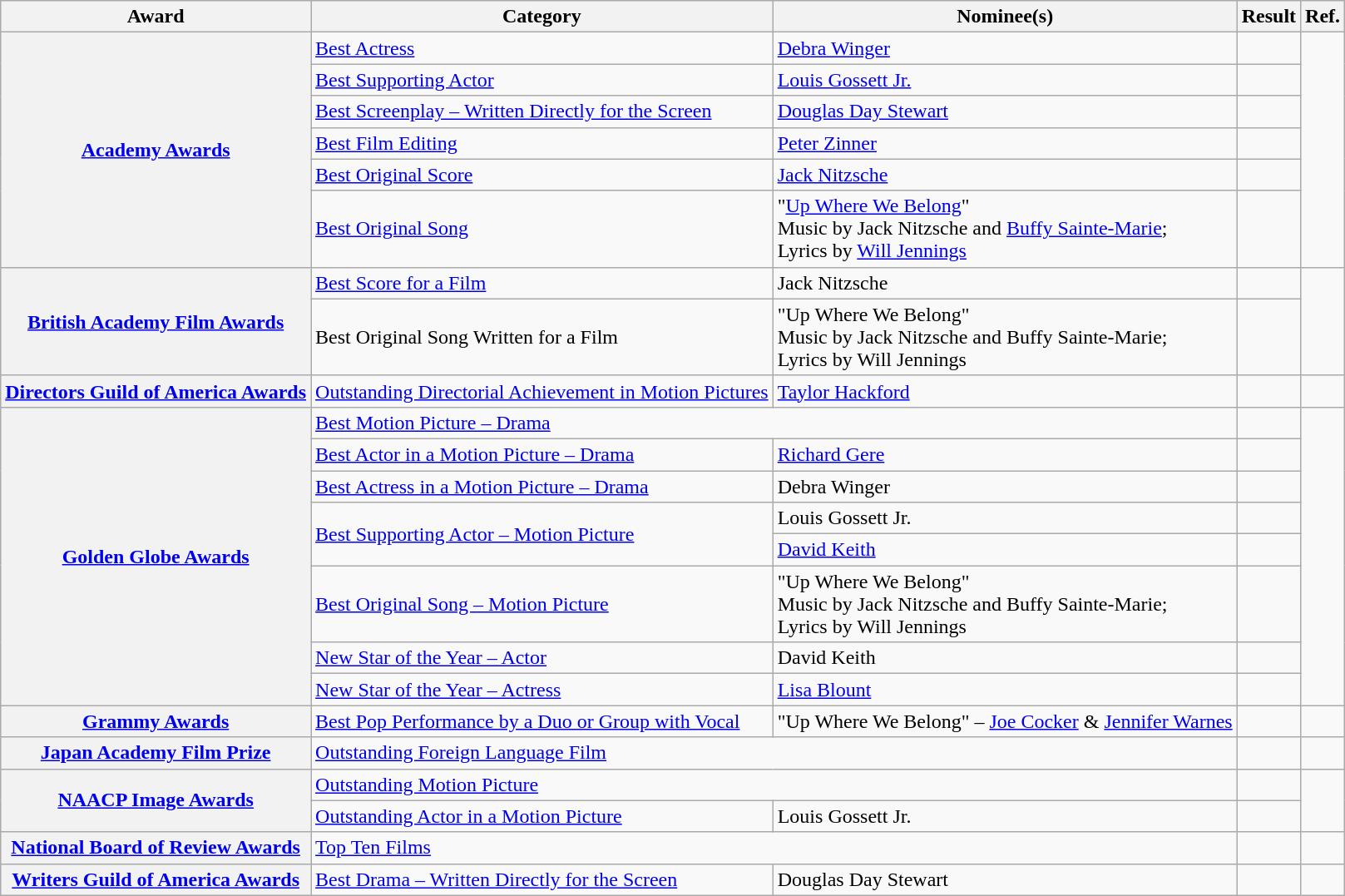<table class="wikitable plainrowheaders">
<tr>
<th scope="col">Award</th>
<th scope="col">Category</th>
<th scope="col">Nominee(s)</th>
<th scope="col">Result</th>
<th scope="col">Ref.</th>
</tr>
<tr>
<th scope="row" rowspan="6"><a href='#'>Academy Awards</a></th>
<td><a href='#'>Best Actress</a></td>
<td><a href='#'>Debra Winger</a></td>
<td></td>
<td align="center" rowspan="6"></td>
</tr>
<tr>
<td><a href='#'>Best Supporting Actor</a></td>
<td><a href='#'>Louis Gossett Jr.</a></td>
<td></td>
</tr>
<tr>
<td><a href='#'>Best Screenplay – Written Directly for the Screen</a></td>
<td><a href='#'>Douglas Day Stewart</a></td>
<td></td>
</tr>
<tr>
<td><a href='#'>Best Film Editing</a></td>
<td><a href='#'>Peter Zinner</a></td>
<td></td>
</tr>
<tr>
<td><a href='#'>Best Original Score</a></td>
<td><a href='#'>Jack Nitzsche</a></td>
<td></td>
</tr>
<tr>
<td><a href='#'>Best Original Song</a></td>
<td>"<a href='#'>Up Where We Belong</a>" <br> Music by Jack Nitzsche and <a href='#'>Buffy Sainte-Marie</a>; <br> Lyrics by <a href='#'>Will Jennings</a></td>
<td></td>
</tr>
<tr>
<th scope="row" rowspan="2"><a href='#'>British Academy Film Awards</a></th>
<td><a href='#'>Best Score for a Film</a></td>
<td>Jack Nitzsche</td>
<td></td>
<td align="center" rowspan="2"></td>
</tr>
<tr>
<td>Best Original Song Written for a Film</td>
<td>"Up Where We Belong" <br> Music by Jack Nitzsche and Buffy Sainte-Marie; <br> Lyrics by Will Jennings</td>
<td></td>
</tr>
<tr>
<th scope="row"><a href='#'>Directors Guild of America Awards</a></th>
<td><a href='#'>Outstanding Directorial Achievement in Motion Pictures</a></td>
<td><a href='#'>Taylor Hackford</a></td>
<td></td>
<td align="center"></td>
</tr>
<tr>
<th scope="row" rowspan="8"><a href='#'>Golden Globe Awards</a></th>
<td colspan="2"><a href='#'>Best Motion Picture – Drama</a></td>
<td></td>
<td align="center" rowspan="8"></td>
</tr>
<tr>
<td><a href='#'>Best Actor in a Motion Picture – Drama</a></td>
<td><a href='#'>Richard Gere</a></td>
<td></td>
</tr>
<tr>
<td><a href='#'>Best Actress in a Motion Picture – Drama</a></td>
<td>Debra Winger</td>
<td></td>
</tr>
<tr>
<td rowspan="2"><a href='#'>Best Supporting Actor – Motion Picture</a></td>
<td>Louis Gossett Jr.</td>
<td></td>
</tr>
<tr>
<td><a href='#'>David Keith</a></td>
<td></td>
</tr>
<tr>
<td><a href='#'>Best Original Song – Motion Picture</a></td>
<td>"Up Where We Belong" <br> Music by Jack Nitzsche and Buffy Sainte-Marie; <br> Lyrics by Will Jennings</td>
<td></td>
</tr>
<tr>
<td><a href='#'>New Star of the Year – Actor</a></td>
<td>David Keith</td>
<td></td>
</tr>
<tr>
<td><a href='#'>New Star of the Year – Actress</a></td>
<td><a href='#'>Lisa Blount</a></td>
<td></td>
</tr>
<tr>
<th scope="row"><a href='#'>Grammy Awards</a></th>
<td><a href='#'>Best Pop Performance by a Duo or Group with Vocal</a></td>
<td>"Up Where We Belong" – <a href='#'>Joe Cocker</a> & <a href='#'>Jennifer Warnes</a></td>
<td></td>
<td align="center"></td>
</tr>
<tr>
<th scope="row"><a href='#'>Japan Academy Film Prize</a></th>
<td colspan="2"><a href='#'>Outstanding Foreign Language Film</a></td>
<td></td>
</tr>
<tr>
<th scope="row" rowspan="2"><a href='#'>NAACP Image Awards</a></th>
<td colspan="2"><a href='#'>Outstanding Motion Picture</a></td>
<td></td>
<td align="center" rowspan="2"></td>
</tr>
<tr>
<td><a href='#'>Outstanding Actor in a Motion Picture</a></td>
<td>Louis Gossett Jr.</td>
<td></td>
</tr>
<tr>
<th scope="row"><a href='#'>National Board of Review Awards</a></th>
<td colspan="2"><a href='#'>Top Ten Films</a></td>
<td></td>
<td align="center"></td>
</tr>
<tr>
<th scope="row"><a href='#'>Writers Guild of America Awards</a></th>
<td><a href='#'>Best Drama – Written Directly for the Screen</a></td>
<td>Douglas Day Stewart</td>
<td></td>
<td align="center"></td>
</tr>
</table>
